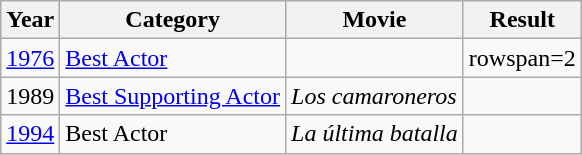<table class="wikitable">
<tr>
<th><strong>Year</strong></th>
<th><strong>Category</strong></th>
<th><strong>Movie</strong></th>
<th><strong>Result</strong></th>
</tr>
<tr>
<td><a href='#'>1976</a></td>
<td><a href='#'>Best Actor</a></td>
<td><em></em></td>
<td>rowspan=2 </td>
</tr>
<tr>
<td>1989</td>
<td><a href='#'>Best Supporting Actor</a></td>
<td><em>Los camaroneros</em></td>
</tr>
<tr>
<td><a href='#'>1994</a></td>
<td>Best Actor</td>
<td><em>La última batalla</em></td>
<td></td>
</tr>
</table>
